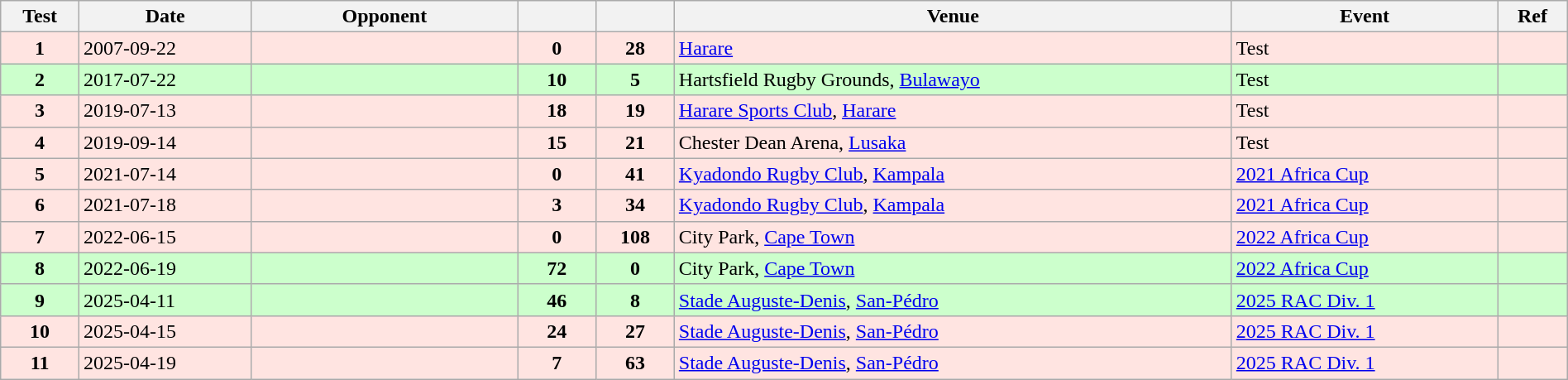<table class="wikitable sortable" style="width:100%">
<tr>
<th style="width:5%">Test</th>
<th style="width:11%">Date</th>
<th style="width:17%">Opponent</th>
<th style="width:5%"></th>
<th style="width:5%"></th>
<th>Venue</th>
<th>Event</th>
<th>Ref</th>
</tr>
<tr bgcolor="FFE4E1">
<td align="center"><strong>1</strong></td>
<td>2007-09-22</td>
<td></td>
<td align="center"><strong>0</strong></td>
<td align="center"><strong>28</strong></td>
<td><a href='#'>Harare</a></td>
<td>Test</td>
<td></td>
</tr>
<tr bgcolor="#ccffcc">
<td align="center"><strong>2</strong></td>
<td>2017-07-22</td>
<td></td>
<td align="center"><strong>10</strong></td>
<td align="center"><strong>5</strong></td>
<td>Hartsfield Rugby Grounds, <a href='#'>Bulawayo</a></td>
<td>Test</td>
<td></td>
</tr>
<tr bgcolor="FFE4E1">
<td align="center"><strong>3</strong></td>
<td>2019-07-13</td>
<td></td>
<td align="center"><strong>18</strong></td>
<td align="center"><strong>19</strong></td>
<td><a href='#'>Harare Sports Club</a>, <a href='#'>Harare</a></td>
<td>Test</td>
<td></td>
</tr>
<tr bgcolor="FFE4E1">
<td align="center"><strong>4</strong></td>
<td>2019-09-14</td>
<td></td>
<td align="center"><strong>15</strong></td>
<td align="center"><strong>21</strong></td>
<td>Chester Dean Arena, <a href='#'>Lusaka</a></td>
<td>Test</td>
<td></td>
</tr>
<tr bgcolor="FFE4E1">
<td align="center"><strong>5</strong></td>
<td>2021-07-14</td>
<td></td>
<td align="center"><strong>0</strong></td>
<td align="center"><strong>41</strong></td>
<td><a href='#'>Kyadondo Rugby Club</a>, <a href='#'>Kampala</a></td>
<td><a href='#'>2021 Africa Cup</a></td>
<td></td>
</tr>
<tr bgcolor="FFE4E1">
<td align="center"><strong>6</strong></td>
<td>2021-07-18</td>
<td></td>
<td align="center"><strong>3</strong></td>
<td align="center"><strong>34</strong></td>
<td><a href='#'>Kyadondo Rugby Club</a>, <a href='#'>Kampala</a></td>
<td><a href='#'>2021 Africa Cup</a></td>
<td></td>
</tr>
<tr bgcolor="FFE4E1">
<td align="center"><strong>7</strong></td>
<td>2022-06-15</td>
<td></td>
<td align="center"><strong>0</strong></td>
<td align="center"><strong>108</strong></td>
<td>City Park, <a href='#'>Cape Town</a></td>
<td><a href='#'>2022 Africa Cup</a></td>
<td></td>
</tr>
<tr bgcolor="#ccffcc">
<td align="center"><strong>8</strong></td>
<td>2022-06-19</td>
<td></td>
<td align="center"><strong>72</strong></td>
<td align="center"><strong>0</strong></td>
<td>City Park, <a href='#'>Cape Town</a></td>
<td><a href='#'>2022 Africa Cup</a></td>
<td></td>
</tr>
<tr bgcolor="#ccffcc">
<td align="center"><strong>9</strong></td>
<td>2025-04-11</td>
<td></td>
<td align="center"><strong>46</strong></td>
<td align="center"><strong>8</strong></td>
<td><a href='#'>Stade Auguste-Denis</a>, <a href='#'>San-Pédro</a></td>
<td><a href='#'>2025 RAC Div. 1</a></td>
<td></td>
</tr>
<tr bgcolor="FFE4E1">
<td align="center"><strong>10</strong></td>
<td>2025-04-15</td>
<td></td>
<td align="center"><strong>24</strong></td>
<td align="center"><strong>27</strong></td>
<td><a href='#'>Stade Auguste-Denis</a>, <a href='#'>San-Pédro</a></td>
<td><a href='#'>2025 RAC Div. 1</a></td>
<td></td>
</tr>
<tr bgcolor="FFE4E1">
<td align="center"><strong>11</strong></td>
<td>2025-04-19</td>
<td></td>
<td align="center"><strong>7</strong></td>
<td align="center"><strong>63</strong></td>
<td><a href='#'>Stade Auguste-Denis</a>, <a href='#'>San-Pédro</a></td>
<td><a href='#'>2025 RAC Div. 1</a></td>
<td></td>
</tr>
</table>
